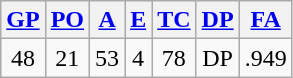<table class="wikitable">
<tr>
<th><a href='#'>GP</a></th>
<th><a href='#'>PO</a></th>
<th><a href='#'>A</a></th>
<th><a href='#'>E</a></th>
<th><a href='#'>TC</a></th>
<th><a href='#'>DP</a></th>
<th><a href='#'>FA</a></th>
</tr>
<tr align=center>
<td>48</td>
<td>21</td>
<td>53</td>
<td>4</td>
<td>78</td>
<td>DP</td>
<td>.949</td>
</tr>
</table>
